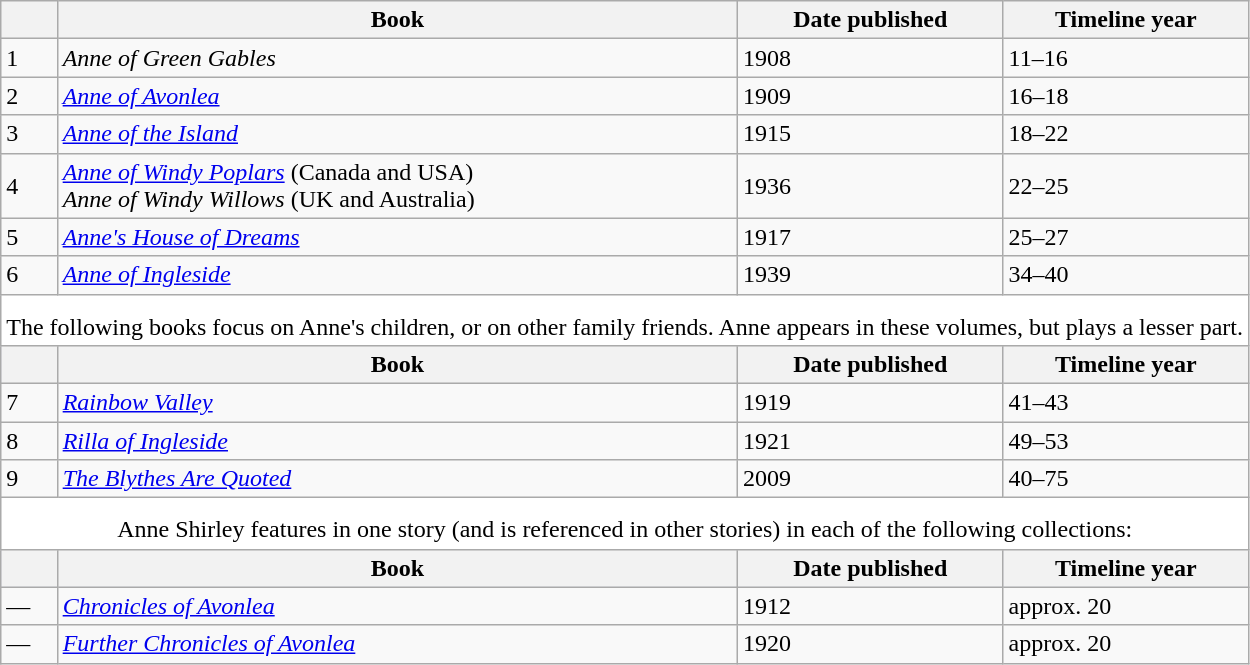<table class="wikitable">
<tr>
<th scope="col"></th>
<th scope="col">Book</th>
<th scope="col">Date published</th>
<th scope="col">Timeline year</th>
</tr>
<tr>
<td>1</td>
<td align="left"><em>Anne of Green Gables</em></td>
<td>1908</td>
<td>11–16</td>
</tr>
<tr>
<td>2</td>
<td align="left"><em><a href='#'>Anne of Avonlea</a></em></td>
<td>1909</td>
<td>16–18</td>
</tr>
<tr>
<td>3</td>
<td align="left"><em><a href='#'>Anne of the Island</a></em></td>
<td>1915</td>
<td>18–22</td>
</tr>
<tr>
<td>4</td>
<td align="left"><em><a href='#'>Anne of Windy Poplars</a></em> (Canada and USA)<br><em>Anne of Windy Willows</em> (UK and Australia)</td>
<td>1936</td>
<td>22–25</td>
</tr>
<tr>
<td>5</td>
<td align="left"><em><a href='#'>Anne's House of Dreams</a></em></td>
<td>1917</td>
<td>25–27</td>
</tr>
<tr>
<td>6</td>
<td align="left"><em><a href='#'>Anne of Ingleside</a></em></td>
<td>1939</td>
<td>34–40</td>
</tr>
<tr>
<td colspan="5" style="text-align:center; background: white; padding-top: 0.75em;">The following books focus on Anne's children, or on other family friends. Anne appears in these volumes, but plays a lesser part.</td>
</tr>
<tr style="text-align:center; background:#e6e9ff;">
<th scope="col"></th>
<th scope="col">Book</th>
<th scope="col">Date published</th>
<th scope="col">Timeline year</th>
</tr>
<tr>
<td>7</td>
<td align="left"><em><a href='#'>Rainbow Valley</a></em></td>
<td>1919</td>
<td>41–43</td>
</tr>
<tr>
<td>8</td>
<td align="left"><em><a href='#'>Rilla of Ingleside</a></em></td>
<td>1921</td>
<td>49–53</td>
</tr>
<tr>
<td>9</td>
<td align="left"><em><a href='#'>The Blythes Are Quoted</a></em></td>
<td>2009</td>
<td>40–75</td>
</tr>
<tr>
<td colspan="5" style="text-align:center; background: white; padding-top: 0.75em;">Anne Shirley features in one story (and is referenced in other stories) in each of the following collections:</td>
</tr>
<tr style="text-align:center; background:#e6e9ff;">
<th scope="col"></th>
<th scope="col">Book</th>
<th scope="col">Date published</th>
<th scope="col">Timeline year</th>
</tr>
<tr>
<td>—</td>
<td align="left"><em><a href='#'>Chronicles of Avonlea</a></em></td>
<td>1912</td>
<td>approx. 20</td>
</tr>
<tr>
<td>—</td>
<td align="left"><em><a href='#'>Further Chronicles of Avonlea</a></em></td>
<td>1920</td>
<td>approx. 20</td>
</tr>
</table>
